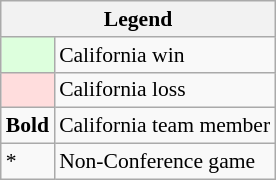<table class="wikitable" style="font-size:90%">
<tr>
<th colspan=2>Legend</th>
</tr>
<tr>
<td style="background:#ddffdd;"> </td>
<td>California win</td>
</tr>
<tr>
<td style="background:#ffdddd;"> </td>
<td>California loss</td>
</tr>
<tr>
<td><strong>Bold</strong></td>
<td>California team member</td>
</tr>
<tr>
<td>*</td>
<td>Non-Conference game</td>
</tr>
</table>
